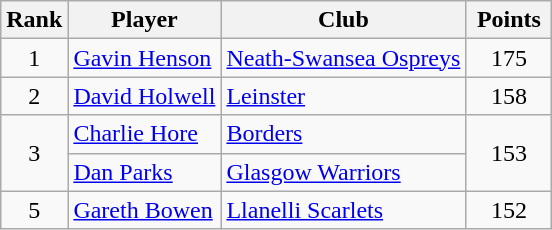<table class="wikitable" style="text-align:center">
<tr>
<th>Rank</th>
<th>Player</th>
<th>Club</th>
<th style="width:50px;">Points</th>
</tr>
<tr>
<td align=center>1</td>
<td align=left> <a href='#'>Gavin Henson</a></td>
<td align=left> <a href='#'>Neath-Swansea Ospreys</a></td>
<td align=center>175</td>
</tr>
<tr>
<td align=center>2</td>
<td align=left> <a href='#'>David Holwell</a></td>
<td align=left> <a href='#'>Leinster</a></td>
<td align=center>158</td>
</tr>
<tr>
<td rowspan=2 align=center>3</td>
<td align=left> <a href='#'>Charlie Hore</a></td>
<td align=left> <a href='#'>Borders</a></td>
<td rowspan=2 align=center>153</td>
</tr>
<tr>
<td align=left> <a href='#'>Dan Parks</a></td>
<td align=left> <a href='#'>Glasgow Warriors</a></td>
</tr>
<tr>
<td align=center>5</td>
<td align=left> <a href='#'>Gareth Bowen</a></td>
<td align=left> <a href='#'>Llanelli Scarlets</a></td>
<td align=center>152</td>
</tr>
</table>
